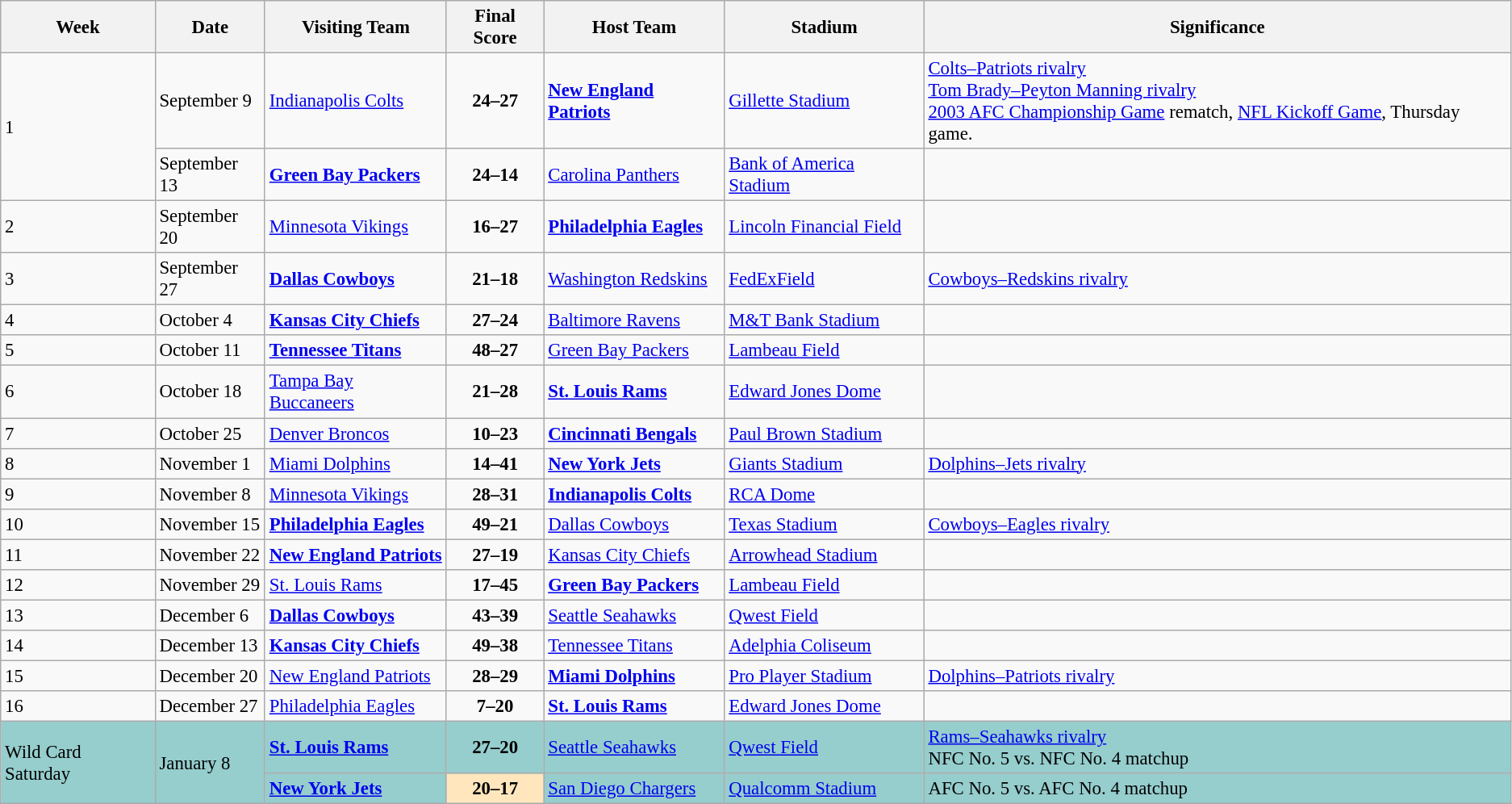<table class="wikitable" style="font-size: 95%;">
<tr>
<th>Week</th>
<th>Date</th>
<th>Visiting Team</th>
<th>Final Score</th>
<th>Host Team</th>
<th>Stadium</th>
<th>Significance</th>
</tr>
<tr>
<td rowspan="2">1</td>
<td>September 9</td>
<td><a href='#'>Indianapolis Colts</a></td>
<td align="center"><strong>24–27</strong></td>
<td><strong><a href='#'>New England Patriots</a></strong></td>
<td><a href='#'>Gillette Stadium</a></td>
<td><a href='#'>Colts–Patriots rivalry</a><br><a href='#'>Tom Brady–Peyton Manning rivalry</a><br><a href='#'>2003 AFC Championship Game</a> rematch, <a href='#'>NFL Kickoff Game</a>, Thursday game.</td>
</tr>
<tr>
<td>September 13</td>
<td><strong><a href='#'>Green Bay Packers</a></strong></td>
<td align="center"><strong>24–14</strong></td>
<td><a href='#'>Carolina Panthers</a></td>
<td><a href='#'>Bank of America Stadium</a></td>
<td></td>
</tr>
<tr>
<td>2</td>
<td>September 20</td>
<td><a href='#'>Minnesota Vikings</a></td>
<td align="center"><strong>16–27</strong></td>
<td><strong><a href='#'>Philadelphia Eagles</a></strong></td>
<td><a href='#'>Lincoln Financial Field</a></td>
<td></td>
</tr>
<tr>
<td>3</td>
<td>September 27</td>
<td><strong><a href='#'>Dallas Cowboys</a></strong></td>
<td align="center"><strong>21–18</strong></td>
<td><a href='#'>Washington Redskins</a></td>
<td><a href='#'>FedExField</a></td>
<td><a href='#'>Cowboys–Redskins rivalry</a></td>
</tr>
<tr>
<td>4</td>
<td>October 4</td>
<td><strong><a href='#'>Kansas City Chiefs</a></strong></td>
<td align="center"><strong>27–24</strong></td>
<td><a href='#'>Baltimore Ravens</a></td>
<td><a href='#'>M&T Bank Stadium</a></td>
<td></td>
</tr>
<tr>
<td>5</td>
<td>October 11</td>
<td><strong><a href='#'>Tennessee Titans</a></strong></td>
<td align="center"><strong>48–27</strong></td>
<td><a href='#'>Green Bay Packers</a></td>
<td><a href='#'>Lambeau Field</a></td>
<td></td>
</tr>
<tr>
<td>6</td>
<td>October 18</td>
<td><a href='#'>Tampa Bay Buccaneers</a></td>
<td align="center"><strong>21–28</strong></td>
<td><strong><a href='#'>St. Louis Rams</a></strong></td>
<td><a href='#'>Edward Jones Dome</a></td>
<td></td>
</tr>
<tr>
<td>7</td>
<td>October 25</td>
<td><a href='#'>Denver Broncos</a></td>
<td align="center"><strong>10–23</strong></td>
<td><strong><a href='#'>Cincinnati Bengals</a></strong></td>
<td><a href='#'>Paul Brown Stadium</a></td>
<td></td>
</tr>
<tr>
<td>8</td>
<td>November 1</td>
<td><a href='#'>Miami Dolphins</a></td>
<td align="center"><strong>14–41</strong></td>
<td><strong><a href='#'>New York Jets</a></strong></td>
<td><a href='#'>Giants Stadium</a></td>
<td><a href='#'>Dolphins–Jets rivalry</a></td>
</tr>
<tr>
<td>9</td>
<td>November 8</td>
<td><a href='#'>Minnesota Vikings</a></td>
<td align="center"><strong>28–31</strong></td>
<td><strong><a href='#'>Indianapolis Colts</a></strong></td>
<td><a href='#'>RCA Dome</a></td>
<td></td>
</tr>
<tr>
<td>10</td>
<td>November 15</td>
<td><strong><a href='#'>Philadelphia Eagles</a></strong></td>
<td align="center"><strong>49–21</strong></td>
<td><a href='#'>Dallas Cowboys</a></td>
<td><a href='#'>Texas Stadium</a></td>
<td><a href='#'>Cowboys–Eagles rivalry</a></td>
</tr>
<tr>
<td>11</td>
<td>November 22</td>
<td><strong><a href='#'>New England Patriots</a></strong></td>
<td align="center"><strong>27–19</strong></td>
<td><a href='#'>Kansas City Chiefs</a></td>
<td><a href='#'>Arrowhead Stadium</a></td>
<td></td>
</tr>
<tr>
<td>12</td>
<td>November 29</td>
<td><a href='#'>St. Louis Rams</a></td>
<td align="center"><strong>17–45</strong></td>
<td><strong><a href='#'>Green Bay Packers</a></strong></td>
<td><a href='#'>Lambeau Field</a></td>
<td></td>
</tr>
<tr>
<td>13</td>
<td>December 6</td>
<td><strong><a href='#'>Dallas Cowboys</a></strong></td>
<td align="center"><strong>43–39</strong></td>
<td><a href='#'>Seattle Seahawks</a></td>
<td><a href='#'>Qwest Field</a></td>
<td></td>
</tr>
<tr>
<td>14</td>
<td>December 13</td>
<td><strong><a href='#'>Kansas City Chiefs</a></strong></td>
<td align="center"><strong>49–38</strong></td>
<td><a href='#'>Tennessee Titans</a></td>
<td><a href='#'>Adelphia Coliseum</a></td>
<td></td>
</tr>
<tr>
<td>15</td>
<td>December 20</td>
<td><a href='#'>New England Patriots</a></td>
<td align="center"><strong>28–29</strong></td>
<td><strong><a href='#'>Miami Dolphins</a></strong></td>
<td><a href='#'>Pro Player Stadium</a></td>
<td><a href='#'>Dolphins–Patriots rivalry</a></td>
</tr>
<tr>
<td>16</td>
<td>December 27</td>
<td><a href='#'>Philadelphia Eagles</a></td>
<td align="center"><strong>7–20</strong></td>
<td><strong><a href='#'>St. Louis Rams</a></strong></td>
<td><a href='#'>Edward Jones Dome</a></td>
<td></td>
</tr>
<tr bgcolor="#96CDCD">
<td rowspan="2">Wild Card Saturday</td>
<td rowspan="2">January 8</td>
<td><strong><a href='#'>St. Louis Rams</a></strong></td>
<td align="center"><strong>27–20</strong></td>
<td><a href='#'>Seattle Seahawks</a></td>
<td><a href='#'>Qwest Field</a></td>
<td><a href='#'>Rams–Seahawks rivalry</a><br>NFC No. 5 vs. NFC No. 4 matchup</td>
</tr>
<tr bgcolor="#96CDCD">
<td><strong><a href='#'>New York Jets</a></strong></td>
<td align="center" bgcolor="#FFE6BD"><strong>20–17</strong></td>
<td><a href='#'>San Diego Chargers</a></td>
<td><a href='#'>Qualcomm Stadium</a></td>
<td>AFC No. 5 vs. AFC No. 4 matchup</td>
</tr>
</table>
